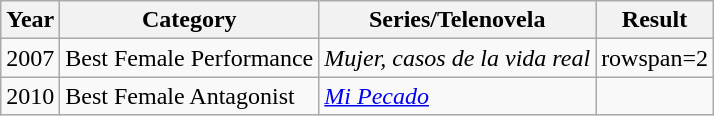<table class="wikitable">
<tr>
<th>Year</th>
<th>Category</th>
<th>Series/Telenovela</th>
<th>Result</th>
</tr>
<tr>
<td>2007</td>
<td>Best Female Performance</td>
<td><em>Mujer, casos de la vida real</em></td>
<td>rowspan=2 </td>
</tr>
<tr>
<td>2010</td>
<td>Best Female Antagonist</td>
<td><em><a href='#'>Mi Pecado</a></em></td>
</tr>
</table>
